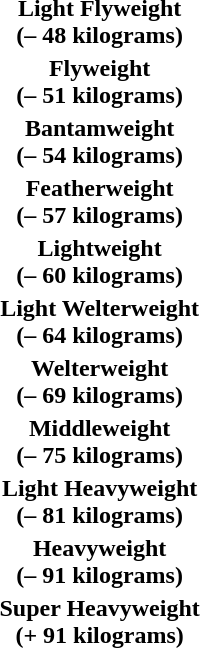<table>
<tr align="center">
<td><strong>Light Flyweight<br>(– 48 kilograms)</strong></td>
<td></td>
<td></td>
<td><br></td>
</tr>
<tr align="center">
<td><strong>Flyweight<br>(– 51 kilograms)</strong></td>
<td></td>
<td></td>
<td><br></td>
</tr>
<tr align="center">
<td><strong>Bantamweight<br>(– 54 kilograms)</strong></td>
<td></td>
<td></td>
<td><br></td>
</tr>
<tr align="center">
<td><strong>Featherweight<br>(– 57 kilograms)</strong></td>
<td></td>
<td></td>
<td><br></td>
</tr>
<tr align="center">
<td><strong>Lightweight<br>(– 60 kilograms)</strong></td>
<td></td>
<td></td>
<td><br></td>
</tr>
<tr align="center">
<td><strong>Light Welterweight<br>(– 64 kilograms)</strong></td>
<td></td>
<td></td>
<td><br></td>
</tr>
<tr align="center">
<td><strong>Welterweight<br>(– 69 kilograms)</strong></td>
<td></td>
<td></td>
<td><br></td>
</tr>
<tr align="center">
<td><strong>Middleweight<br>(– 75 kilograms)</strong></td>
<td></td>
<td></td>
<td><br></td>
</tr>
<tr align="center">
<td><strong>Light Heavyweight<br>(– 81 kilograms)</strong></td>
<td></td>
<td></td>
<td><br></td>
</tr>
<tr align="center">
<td><strong>Heavyweight<br>(– 91 kilograms)</strong></td>
<td></td>
<td></td>
<td><br></td>
</tr>
<tr align="center">
<td><strong>Super Heavyweight<br>(+ 91 kilograms)</strong></td>
<td></td>
<td></td>
<td><br></td>
</tr>
</table>
